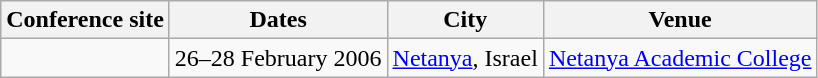<table class="wikitable">
<tr>
<th>Conference site</th>
<th>Dates</th>
<th>City</th>
<th>Venue</th>
</tr>
<tr>
<td></td>
<td>26–28 February 2006</td>
<td><a href='#'>Netanya</a>, Israel</td>
<td><a href='#'>Netanya Academic College</a></td>
</tr>
</table>
